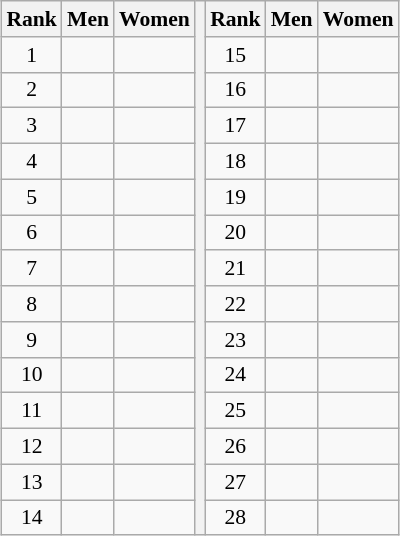<table class="wikitable" style="margin:0.5em auto; font-size:90%;">
<tr>
<th>Rank</th>
<th>Men</th>
<th>Women</th>
<th rowspan="15"></th>
<th>Rank</th>
<th>Men</th>
<th>Women</th>
</tr>
<tr>
<td align="center">1</td>
<td></td>
<td></td>
<td align="center">15</td>
<td></td>
<td></td>
</tr>
<tr>
<td align="center">2</td>
<td></td>
<td></td>
<td align="center">16</td>
<td></td>
<td></td>
</tr>
<tr>
<td align="center">3</td>
<td></td>
<td></td>
<td align="center">17</td>
<td></td>
<td></td>
</tr>
<tr>
<td align="center">4</td>
<td></td>
<td></td>
<td align="center">18</td>
<td></td>
<td></td>
</tr>
<tr>
<td align="center">5</td>
<td></td>
<td></td>
<td align="center">19</td>
<td></td>
<td></td>
</tr>
<tr>
<td align="center">6</td>
<td></td>
<td></td>
<td align="center">20</td>
<td></td>
<td></td>
</tr>
<tr>
<td align="center">7</td>
<td></td>
<td></td>
<td align="center">21</td>
<td></td>
<td></td>
</tr>
<tr>
<td align="center">8</td>
<td></td>
<td></td>
<td align="center">22</td>
<td></td>
<td></td>
</tr>
<tr>
<td align="center">9</td>
<td></td>
<td></td>
<td align="center">23</td>
<td></td>
<td></td>
</tr>
<tr>
<td align="center">10</td>
<td></td>
<td></td>
<td align="center">24</td>
<td></td>
<td></td>
</tr>
<tr>
<td align="center">11</td>
<td></td>
<td></td>
<td align="center">25</td>
<td></td>
<td></td>
</tr>
<tr>
<td align="center">12</td>
<td></td>
<td></td>
<td align="center">26</td>
<td></td>
<td></td>
</tr>
<tr>
<td align="center">13</td>
<td></td>
<td></td>
<td align="center">27</td>
<td></td>
<td></td>
</tr>
<tr>
<td align="center">14</td>
<td></td>
<td></td>
<td align="center">28</td>
<td></td>
<td></td>
</tr>
</table>
